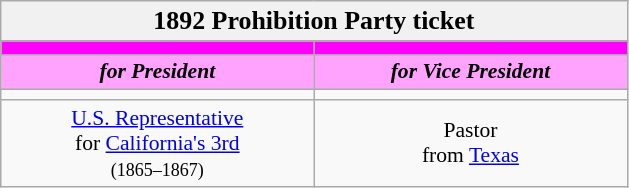<table class="wikitable" style="font-size:90%; text-align:center;">
<tr>
<td style="background:#f1f1f1;" colspan="30"><big><strong>1892 Prohibition Party ticket</strong></big></td>
</tr>
<tr>
<th style="width:3em; font-size:135%; background:#FF00FF; width:200px;"><a href='#'></a></th>
<th style="width:3em; font-size:135%; background:#FF00FF; width:200px;"><a href='#'></a></th>
</tr>
<tr style="color:#000; font-size:100%; background:#ffa3ff;">
<td style="width:3em; width:200px;"><strong><em>for President</em></strong></td>
<td style="width:3em; width:200px;"><strong><em>for Vice President</em></strong></td>
</tr>
<tr>
<td></td>
<td></td>
</tr>
<tr>
<td><a href='#'>U.S. Representative</a><br>for <a href='#'>California's 3rd</a><br><small>(1865–1867)</small></td>
<td>Pastor<br>from <a href='#'>Texas</a></td>
</tr>
</table>
